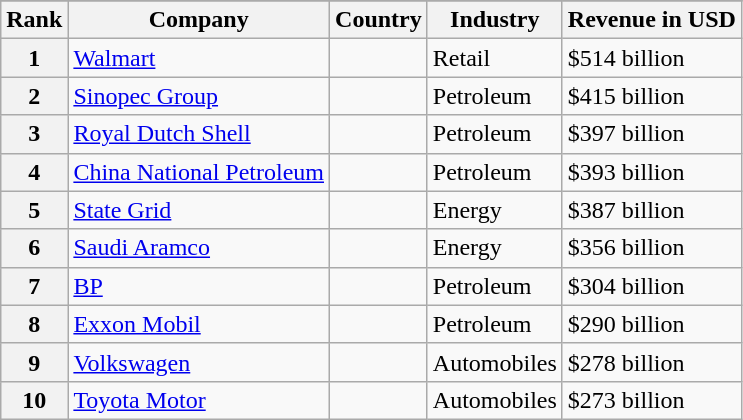<table class="wikitable sortable plainrowheaders">
<tr>
</tr>
<tr>
<th scope="col">Rank</th>
<th scope="col">Company</th>
<th scope="col">Country</th>
<th scope="col">Industry</th>
<th scope="col">Revenue in USD</th>
</tr>
<tr>
<th scope="row">1</th>
<td><a href='#'>Walmart</a></td>
<td></td>
<td>Retail</td>
<td>$514 billion</td>
</tr>
<tr>
<th scope="row">2</th>
<td><a href='#'>Sinopec Group</a></td>
<td></td>
<td>Petroleum</td>
<td>$415 billion</td>
</tr>
<tr>
<th scope="row">3</th>
<td><a href='#'>Royal Dutch Shell</a></td>
<td> </td>
<td>Petroleum</td>
<td>$397 billion</td>
</tr>
<tr>
<th scope="row">4</th>
<td><a href='#'>China National Petroleum</a></td>
<td></td>
<td>Petroleum</td>
<td>$393 billion</td>
</tr>
<tr>
<th scope="row">5</th>
<td><a href='#'>State Grid</a></td>
<td></td>
<td>Energy</td>
<td>$387 billion</td>
</tr>
<tr>
<th scope="row">6</th>
<td><a href='#'>Saudi Aramco</a></td>
<td></td>
<td>Energy</td>
<td>$356 billion</td>
</tr>
<tr>
<th scope="row">7</th>
<td><a href='#'>BP</a></td>
<td></td>
<td>Petroleum</td>
<td>$304 billion</td>
</tr>
<tr>
<th scope="row">8</th>
<td><a href='#'>Exxon Mobil</a></td>
<td></td>
<td>Petroleum</td>
<td>$290 billion</td>
</tr>
<tr>
<th scope="row">9</th>
<td><a href='#'>Volkswagen</a></td>
<td></td>
<td>Automobiles</td>
<td>$278 billion</td>
</tr>
<tr>
<th scope="row">10</th>
<td><a href='#'>Toyota Motor</a></td>
<td></td>
<td>Automobiles</td>
<td>$273 billion</td>
</tr>
</table>
